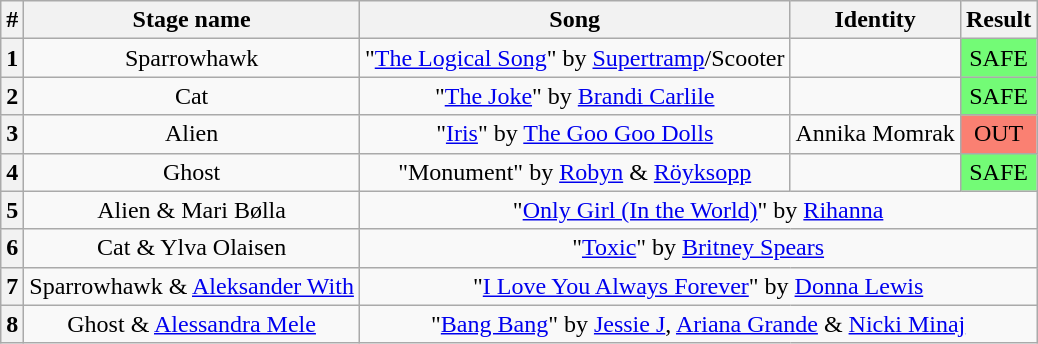<table class="wikitable plainrowheaders" style="text-align: center;">
<tr>
<th>#</th>
<th>Stage name</th>
<th>Song</th>
<th>Identity</th>
<th>Result</th>
</tr>
<tr>
<th>1</th>
<td>Sparrowhawk</td>
<td>"<a href='#'>The Logical Song</a>" by <a href='#'>Supertramp</a>/Scooter</td>
<td></td>
<td bgcolor="#73FB76">SAFE</td>
</tr>
<tr>
<th>2</th>
<td>Cat</td>
<td>"<a href='#'>The Joke</a>" by <a href='#'>Brandi Carlile</a></td>
<td></td>
<td bgcolor="#73FB76">SAFE</td>
</tr>
<tr>
<th>3</th>
<td>Alien</td>
<td>"<a href='#'>Iris</a>" by <a href='#'>The Goo Goo Dolls</a></td>
<td>Annika Momrak</td>
<td bgcolor="salmon">OUT</td>
</tr>
<tr>
<th>4</th>
<td>Ghost</td>
<td>"Monument" by <a href='#'>Robyn</a> & <a href='#'>Röyksopp</a></td>
<td></td>
<td bgcolor="#73FB76">SAFE</td>
</tr>
<tr>
<th>5</th>
<td>Alien & Mari Bølla</td>
<td colspan="3">"<a href='#'>Only Girl (In the World)</a>" by <a href='#'>Rihanna</a></td>
</tr>
<tr>
<th>6</th>
<td>Cat & Ylva Olaisen</td>
<td colspan="3">"<a href='#'>Toxic</a>" by <a href='#'>Britney Spears</a></td>
</tr>
<tr>
<th>7</th>
<td>Sparrowhawk & <a href='#'>Aleksander With</a></td>
<td colspan="3">"<a href='#'>I Love You Always Forever</a>" by <a href='#'>Donna Lewis</a></td>
</tr>
<tr>
<th>8</th>
<td>Ghost & <a href='#'>Alessandra Mele</a></td>
<td colspan="3">"<a href='#'>Bang Bang</a>" by <a href='#'>Jessie J</a>, <a href='#'>Ariana Grande</a> & <a href='#'>Nicki Minaj</a></td>
</tr>
</table>
